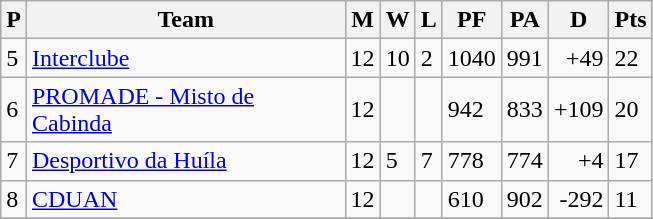<table class="wikitable">
<tr>
<th>P</th>
<th width=205>Team</th>
<th>M</th>
<th>W</th>
<th>L</th>
<th>PF</th>
<th>PA</th>
<th>D</th>
<th>Pts</th>
</tr>
<tr>
<td>5</td>
<td><a href='#'>Interclube</a></td>
<td>12</td>
<td>10</td>
<td>2</td>
<td>1040</td>
<td>991</td>
<td align=right>+49</td>
<td>22</td>
</tr>
<tr>
<td>6</td>
<td><a href='#'>PROMADE - Misto de Cabinda</a></td>
<td>12</td>
<td></td>
<td></td>
<td>942</td>
<td>833</td>
<td align=right>+109</td>
<td>20</td>
</tr>
<tr>
<td>7</td>
<td><a href='#'>Desportivo da Huíla</a></td>
<td>12</td>
<td>5</td>
<td>7</td>
<td>778</td>
<td>774</td>
<td align=right>+4</td>
<td>17</td>
</tr>
<tr>
<td>8</td>
<td><a href='#'>CDUAN</a></td>
<td>12</td>
<td></td>
<td></td>
<td>610</td>
<td>902</td>
<td align=right>-292</td>
<td>11</td>
</tr>
<tr>
</tr>
</table>
